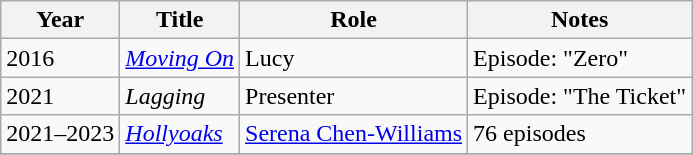<table class="wikitable sortable">
<tr>
<th>Year</th>
<th>Title</th>
<th>Role</th>
<th class="unsortable">Notes</th>
</tr>
<tr>
<td>2016</td>
<td><em><a href='#'>Moving On</a></em></td>
<td>Lucy</td>
<td>Episode: "Zero"</td>
</tr>
<tr>
<td>2021</td>
<td><em>Lagging</em></td>
<td>Presenter</td>
<td>Episode: "The Ticket"</td>
</tr>
<tr>
<td>2021–2023</td>
<td><em><a href='#'>Hollyoaks</a></em></td>
<td><a href='#'>Serena Chen-Williams</a></td>
<td>76 episodes</td>
</tr>
<tr>
</tr>
</table>
